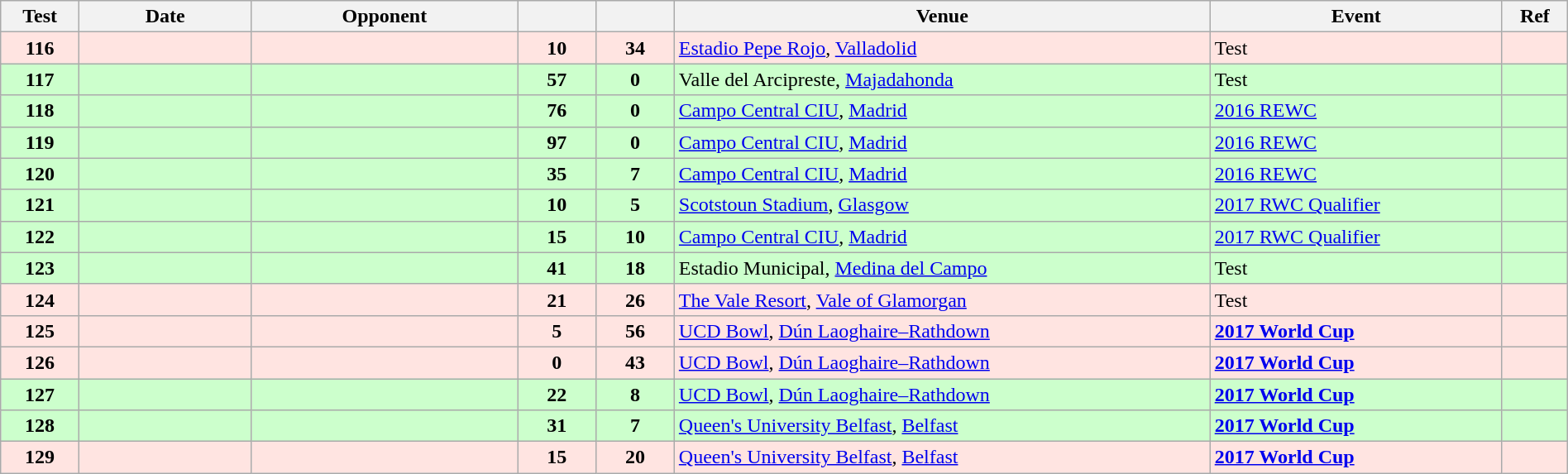<table class="wikitable sortable" style="width:100%">
<tr>
<th style="width:5%">Test</th>
<th style="width:11%">Date</th>
<th style="width:17%">Opponent</th>
<th style="width:5%"></th>
<th style="width:5%"></th>
<th>Venue</th>
<th>Event</th>
<th>Ref</th>
</tr>
<tr bgcolor="FFE4E1">
<td align="center"><strong>116</strong></td>
<td></td>
<td></td>
<td align="center"><strong>10</strong></td>
<td align="center"><strong>34</strong></td>
<td><a href='#'>Estadio Pepe Rojo</a>, <a href='#'>Valladolid</a></td>
<td>Test</td>
<td></td>
</tr>
<tr bgcolor="#ccffcc">
<td align="center"><strong>117</strong></td>
<td></td>
<td></td>
<td align="center"><strong>57</strong></td>
<td align="center"><strong>0</strong></td>
<td>Valle del Arcipreste, <a href='#'>Majadahonda</a></td>
<td>Test</td>
<td></td>
</tr>
<tr bgcolor="#ccffcc">
<td align="center"><strong>118</strong></td>
<td></td>
<td></td>
<td align="center"><strong>76</strong></td>
<td align="center"><strong>0</strong></td>
<td><a href='#'>Campo Central CIU</a>, <a href='#'>Madrid</a></td>
<td><a href='#'>2016 REWC</a></td>
<td></td>
</tr>
<tr bgcolor="#ccffcc">
<td align="center"><strong>119</strong></td>
<td></td>
<td></td>
<td align="center"><strong>97</strong></td>
<td align="center"><strong>0</strong></td>
<td><a href='#'>Campo Central CIU</a>, <a href='#'>Madrid</a></td>
<td><a href='#'>2016 REWC</a></td>
<td></td>
</tr>
<tr bgcolor="#ccffcc">
<td align="center"><strong>120</strong></td>
<td></td>
<td></td>
<td align="center"><strong>35</strong></td>
<td align="center"><strong>7</strong></td>
<td><a href='#'>Campo Central CIU</a>, <a href='#'>Madrid</a></td>
<td><a href='#'>2016 REWC</a></td>
<td></td>
</tr>
<tr bgcolor="#ccffcc">
<td align="center"><strong>121</strong></td>
<td></td>
<td></td>
<td align="center"><strong>10</strong></td>
<td align="center"><strong>5</strong></td>
<td><a href='#'>Scotstoun Stadium</a>, <a href='#'>Glasgow</a></td>
<td><a href='#'>2017 RWC Qualifier</a></td>
<td></td>
</tr>
<tr bgcolor="#ccffcc">
<td align="center"><strong>122</strong></td>
<td></td>
<td></td>
<td align="center"><strong>15</strong></td>
<td align="center"><strong>10</strong></td>
<td><a href='#'>Campo Central CIU</a>, <a href='#'>Madrid</a></td>
<td><a href='#'>2017 RWC Qualifier</a></td>
<td></td>
</tr>
<tr bgcolor="#ccffcc">
<td align="center"><strong>123</strong></td>
<td></td>
<td></td>
<td align="center"><strong>41</strong></td>
<td align="center"><strong>18</strong></td>
<td>Estadio Municipal, <a href='#'>Medina del Campo</a></td>
<td>Test</td>
<td></td>
</tr>
<tr bgcolor="FFE4E1">
<td align="center"><strong>124</strong></td>
<td></td>
<td></td>
<td align="center"><strong>21</strong></td>
<td align="center"><strong>26</strong></td>
<td><a href='#'>The Vale Resort</a>, <a href='#'>Vale of Glamorgan</a></td>
<td>Test</td>
<td></td>
</tr>
<tr bgcolor="FFE4E1">
<td align="center"><strong>125</strong></td>
<td></td>
<td></td>
<td align="center"><strong>5</strong></td>
<td align="center"><strong>56</strong></td>
<td><a href='#'>UCD Bowl</a>, <a href='#'>Dún Laoghaire–Rathdown</a></td>
<td><a href='#'><strong>2017 World Cup</strong></a></td>
<td></td>
</tr>
<tr bgcolor="FFE4E1">
<td align="center"><strong>126</strong></td>
<td></td>
<td></td>
<td align="center"><strong>0</strong></td>
<td align="center"><strong>43</strong></td>
<td><a href='#'>UCD Bowl</a>, <a href='#'>Dún Laoghaire–Rathdown</a></td>
<td><a href='#'><strong>2017 World Cup</strong></a></td>
<td></td>
</tr>
<tr bgcolor="#ccffcc">
<td align="center"><strong>127</strong></td>
<td></td>
<td></td>
<td align="center"><strong>22</strong></td>
<td align="center"><strong>8</strong></td>
<td><a href='#'>UCD Bowl</a>, <a href='#'>Dún Laoghaire–Rathdown</a></td>
<td><a href='#'><strong>2017 World Cup</strong></a></td>
<td></td>
</tr>
<tr bgcolor="#ccffcc">
<td align="center"><strong>128</strong></td>
<td></td>
<td></td>
<td align="center"><strong>31</strong></td>
<td align="center"><strong>7</strong></td>
<td><a href='#'>Queen's University Belfast</a>, <a href='#'>Belfast</a></td>
<td><a href='#'><strong>2017 World Cup</strong></a></td>
<td></td>
</tr>
<tr bgcolor="FFE4E1">
<td align="center"><strong>129</strong></td>
<td></td>
<td></td>
<td align="center"><strong>15</strong></td>
<td align="center"><strong>20</strong></td>
<td><a href='#'>Queen's University Belfast</a>, <a href='#'>Belfast</a></td>
<td><a href='#'><strong>2017 World Cup</strong></a></td>
<td></td>
</tr>
</table>
